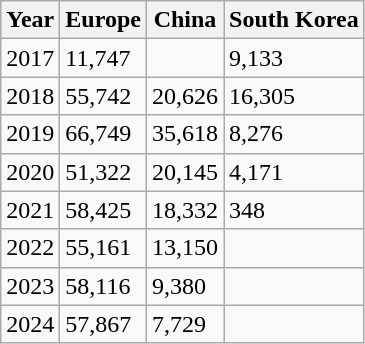<table class="wikitable">
<tr>
<th>Year</th>
<th>Europe</th>
<th>China</th>
<th>South Korea</th>
</tr>
<tr>
<td>2017</td>
<td>11,747</td>
<td></td>
<td>9,133</td>
</tr>
<tr>
<td>2018</td>
<td>55,742</td>
<td>20,626</td>
<td>16,305</td>
</tr>
<tr>
<td>2019</td>
<td>66,749</td>
<td>35,618</td>
<td>8,276</td>
</tr>
<tr>
<td>2020</td>
<td>51,322</td>
<td>20,145</td>
<td>4,171</td>
</tr>
<tr>
<td>2021</td>
<td>58,425</td>
<td>18,332</td>
<td>348</td>
</tr>
<tr>
<td>2022</td>
<td>55,161</td>
<td>13,150</td>
<td></td>
</tr>
<tr>
<td>2023</td>
<td>58,116</td>
<td>9,380</td>
<td></td>
</tr>
<tr>
<td>2024</td>
<td>57,867</td>
<td>7,729</td>
<td></td>
</tr>
</table>
